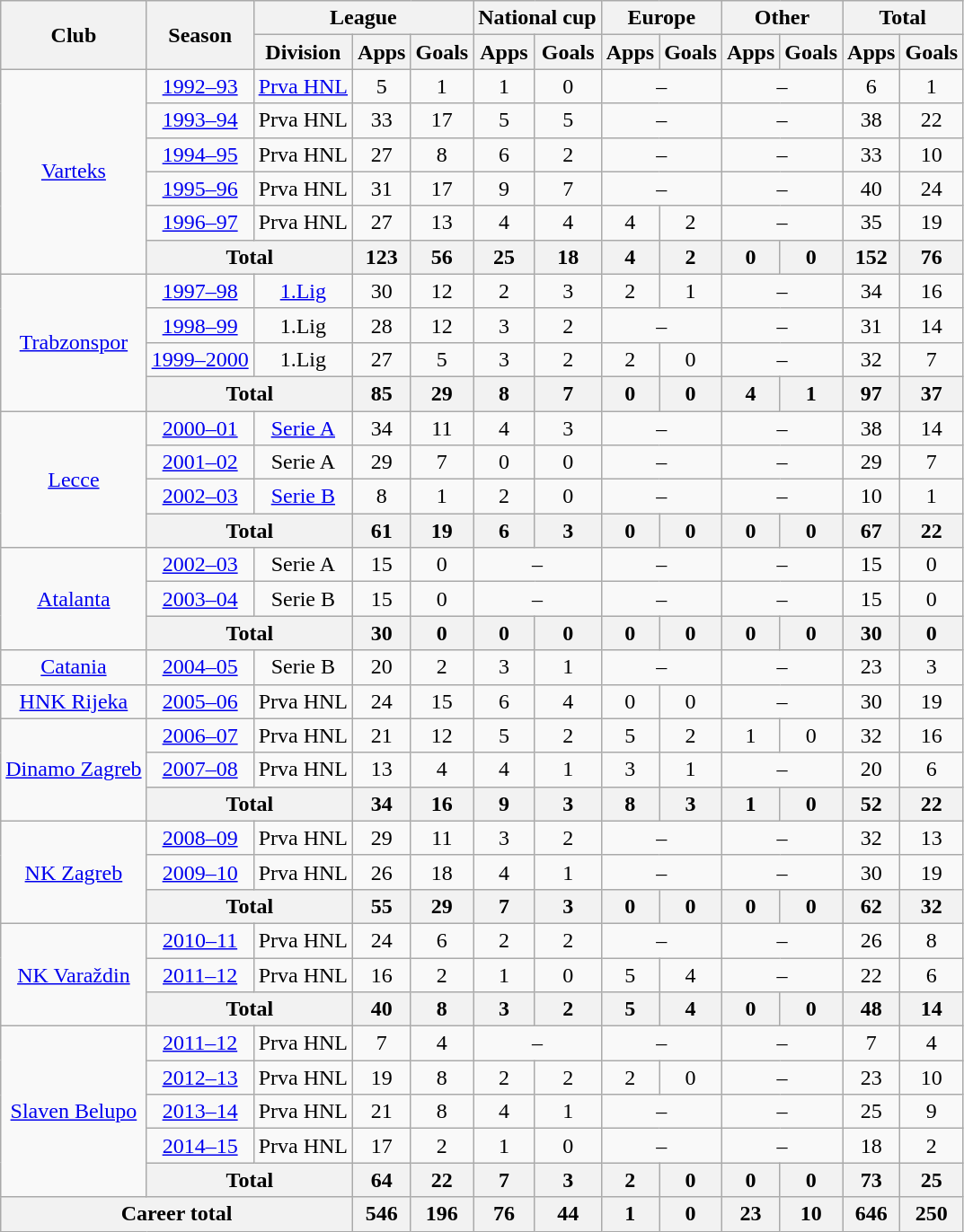<table class="wikitable" style="text-align:center">
<tr>
<th rowspan="2">Club</th>
<th rowspan="2">Season</th>
<th colspan="3">League</th>
<th colspan="2">National cup</th>
<th colspan="2">Europe</th>
<th colspan="2">Other</th>
<th colspan="2">Total</th>
</tr>
<tr>
<th>Division</th>
<th>Apps</th>
<th>Goals</th>
<th>Apps</th>
<th>Goals</th>
<th>Apps</th>
<th>Goals</th>
<th>Apps</th>
<th>Goals</th>
<th>Apps</th>
<th>Goals</th>
</tr>
<tr>
<td rowspan="6"><a href='#'>Varteks</a></td>
<td><a href='#'>1992–93</a></td>
<td><a href='#'>Prva HNL</a></td>
<td>5</td>
<td>1</td>
<td>1</td>
<td>0</td>
<td colspan="2">–</td>
<td colspan="2">–</td>
<td>6</td>
<td>1</td>
</tr>
<tr>
<td><a href='#'>1993–94</a></td>
<td>Prva HNL</td>
<td>33</td>
<td>17</td>
<td>5</td>
<td>5</td>
<td colspan="2">–</td>
<td colspan="2">–</td>
<td>38</td>
<td>22</td>
</tr>
<tr>
<td><a href='#'>1994–95</a></td>
<td>Prva HNL</td>
<td>27</td>
<td>8</td>
<td>6</td>
<td>2</td>
<td colspan="2">–</td>
<td colspan="2">–</td>
<td>33</td>
<td>10</td>
</tr>
<tr>
<td><a href='#'>1995–96</a></td>
<td>Prva HNL</td>
<td>31</td>
<td>17</td>
<td>9</td>
<td>7</td>
<td colspan="2">–</td>
<td colspan="2">–</td>
<td>40</td>
<td>24</td>
</tr>
<tr>
<td><a href='#'>1996–97</a></td>
<td>Prva HNL</td>
<td>27</td>
<td>13</td>
<td>4</td>
<td>4</td>
<td>4</td>
<td>2</td>
<td colspan="2">–</td>
<td>35</td>
<td>19</td>
</tr>
<tr>
<th colspan="2">Total</th>
<th>123</th>
<th>56</th>
<th>25</th>
<th>18</th>
<th>4</th>
<th>2</th>
<th>0</th>
<th>0</th>
<th>152</th>
<th>76</th>
</tr>
<tr>
<td rowspan="4"><a href='#'>Trabzonspor</a></td>
<td><a href='#'>1997–98</a></td>
<td><a href='#'>1.Lig</a></td>
<td>30</td>
<td>12</td>
<td>2</td>
<td>3</td>
<td>2</td>
<td>1</td>
<td colspan="2">–</td>
<td>34</td>
<td>16</td>
</tr>
<tr>
<td><a href='#'>1998–99</a></td>
<td>1.Lig</td>
<td>28</td>
<td>12</td>
<td>3</td>
<td>2</td>
<td colspan="2">–</td>
<td colspan="2">–</td>
<td>31</td>
<td>14</td>
</tr>
<tr>
<td><a href='#'>1999–2000</a></td>
<td>1.Lig</td>
<td>27</td>
<td>5</td>
<td>3</td>
<td>2</td>
<td>2</td>
<td>0</td>
<td colspan="2">–</td>
<td>32</td>
<td>7</td>
</tr>
<tr>
<th colspan="2">Total</th>
<th>85</th>
<th>29</th>
<th>8</th>
<th>7</th>
<th>0</th>
<th>0</th>
<th>4</th>
<th>1</th>
<th>97</th>
<th>37</th>
</tr>
<tr>
<td rowspan="4"><a href='#'>Lecce</a></td>
<td><a href='#'>2000–01</a></td>
<td><a href='#'>Serie A</a></td>
<td>34</td>
<td>11</td>
<td>4</td>
<td>3</td>
<td colspan="2">–</td>
<td colspan="2">–</td>
<td>38</td>
<td>14</td>
</tr>
<tr>
<td><a href='#'>2001–02</a></td>
<td>Serie A</td>
<td>29</td>
<td>7</td>
<td>0</td>
<td>0</td>
<td colspan="2">–</td>
<td colspan="2">–</td>
<td>29</td>
<td>7</td>
</tr>
<tr>
<td><a href='#'>2002–03</a></td>
<td><a href='#'>Serie B</a></td>
<td>8</td>
<td>1</td>
<td>2</td>
<td>0</td>
<td colspan="2">–</td>
<td colspan="2">–</td>
<td>10</td>
<td>1</td>
</tr>
<tr>
<th colspan="2">Total</th>
<th>61</th>
<th>19</th>
<th>6</th>
<th>3</th>
<th>0</th>
<th>0</th>
<th>0</th>
<th>0</th>
<th>67</th>
<th>22</th>
</tr>
<tr>
<td rowspan="3"><a href='#'>Atalanta</a></td>
<td><a href='#'>2002–03</a></td>
<td>Serie A</td>
<td>15</td>
<td>0</td>
<td colspan="2">–</td>
<td colspan="2">–</td>
<td colspan="2">–</td>
<td>15</td>
<td>0</td>
</tr>
<tr>
<td><a href='#'>2003–04</a></td>
<td>Serie B</td>
<td>15</td>
<td>0</td>
<td colspan="2">–</td>
<td colspan="2">–</td>
<td colspan="2">–</td>
<td>15</td>
<td>0</td>
</tr>
<tr>
<th colspan="2">Total</th>
<th>30</th>
<th>0</th>
<th>0</th>
<th>0</th>
<th>0</th>
<th>0</th>
<th>0</th>
<th>0</th>
<th>30</th>
<th>0</th>
</tr>
<tr>
<td><a href='#'>Catania</a></td>
<td><a href='#'>2004–05</a></td>
<td>Serie B</td>
<td>20</td>
<td>2</td>
<td>3</td>
<td>1</td>
<td colspan="2">–</td>
<td colspan="2">–</td>
<td>23</td>
<td>3</td>
</tr>
<tr>
<td><a href='#'>HNK Rijeka</a></td>
<td><a href='#'>2005–06</a></td>
<td>Prva HNL</td>
<td>24</td>
<td>15</td>
<td>6</td>
<td>4</td>
<td>0</td>
<td>0</td>
<td colspan="2">–</td>
<td>30</td>
<td>19</td>
</tr>
<tr>
<td rowspan="3"><a href='#'>Dinamo Zagreb</a></td>
<td><a href='#'>2006–07</a></td>
<td>Prva HNL</td>
<td>21</td>
<td>12</td>
<td>5</td>
<td>2</td>
<td>5</td>
<td>2</td>
<td>1</td>
<td>0</td>
<td>32</td>
<td>16</td>
</tr>
<tr>
<td><a href='#'>2007–08</a></td>
<td>Prva HNL</td>
<td>13</td>
<td>4</td>
<td>4</td>
<td>1</td>
<td>3</td>
<td>1</td>
<td colspan="2">–</td>
<td>20</td>
<td>6</td>
</tr>
<tr>
<th colspan="2">Total</th>
<th>34</th>
<th>16</th>
<th>9</th>
<th>3</th>
<th>8</th>
<th>3</th>
<th>1</th>
<th>0</th>
<th>52</th>
<th>22</th>
</tr>
<tr>
<td rowspan="3"><a href='#'>NK Zagreb</a></td>
<td><a href='#'>2008–09</a></td>
<td>Prva HNL</td>
<td>29</td>
<td>11</td>
<td>3</td>
<td>2</td>
<td colspan="2">–</td>
<td colspan="2">–</td>
<td>32</td>
<td>13</td>
</tr>
<tr>
<td><a href='#'>2009–10</a></td>
<td>Prva HNL</td>
<td>26</td>
<td>18</td>
<td>4</td>
<td>1</td>
<td colspan="2">–</td>
<td colspan="2">–</td>
<td>30</td>
<td>19</td>
</tr>
<tr>
<th colspan="2">Total</th>
<th>55</th>
<th>29</th>
<th>7</th>
<th>3</th>
<th>0</th>
<th>0</th>
<th>0</th>
<th>0</th>
<th>62</th>
<th>32</th>
</tr>
<tr>
<td rowspan="3"><a href='#'>NK Varaždin</a></td>
<td><a href='#'>2010–11</a></td>
<td>Prva HNL</td>
<td>24</td>
<td>6</td>
<td>2</td>
<td>2</td>
<td colspan="2">–</td>
<td colspan="2">–</td>
<td>26</td>
<td>8</td>
</tr>
<tr>
<td><a href='#'>2011–12</a></td>
<td>Prva HNL</td>
<td>16</td>
<td>2</td>
<td>1</td>
<td>0</td>
<td>5</td>
<td>4</td>
<td colspan="2">–</td>
<td>22</td>
<td>6</td>
</tr>
<tr>
<th colspan="2">Total</th>
<th>40</th>
<th>8</th>
<th>3</th>
<th>2</th>
<th>5</th>
<th>4</th>
<th>0</th>
<th>0</th>
<th>48</th>
<th>14</th>
</tr>
<tr>
<td rowspan="5"><a href='#'>Slaven Belupo</a></td>
<td><a href='#'>2011–12</a></td>
<td>Prva HNL</td>
<td>7</td>
<td>4</td>
<td colspan="2">–</td>
<td colspan="2">–</td>
<td colspan="2">–</td>
<td>7</td>
<td>4</td>
</tr>
<tr>
<td><a href='#'>2012–13</a></td>
<td>Prva HNL</td>
<td>19</td>
<td>8</td>
<td>2</td>
<td>2</td>
<td>2</td>
<td>0</td>
<td colspan="2">–</td>
<td>23</td>
<td>10</td>
</tr>
<tr>
<td><a href='#'>2013–14</a></td>
<td>Prva HNL</td>
<td>21</td>
<td>8</td>
<td>4</td>
<td>1</td>
<td colspan="2">–</td>
<td colspan="2">–</td>
<td>25</td>
<td>9</td>
</tr>
<tr>
<td><a href='#'>2014–15</a></td>
<td>Prva HNL</td>
<td>17</td>
<td>2</td>
<td>1</td>
<td>0</td>
<td colspan="2">–</td>
<td colspan="2">–</td>
<td>18</td>
<td>2</td>
</tr>
<tr>
<th colspan="2">Total</th>
<th>64</th>
<th>22</th>
<th>7</th>
<th>3</th>
<th>2</th>
<th>0</th>
<th>0</th>
<th>0</th>
<th>73</th>
<th>25</th>
</tr>
<tr>
<th colspan="3">Career total</th>
<th>546</th>
<th>196</th>
<th>76</th>
<th>44</th>
<th>1</th>
<th>0</th>
<th>23</th>
<th>10</th>
<th>646</th>
<th>250</th>
</tr>
</table>
